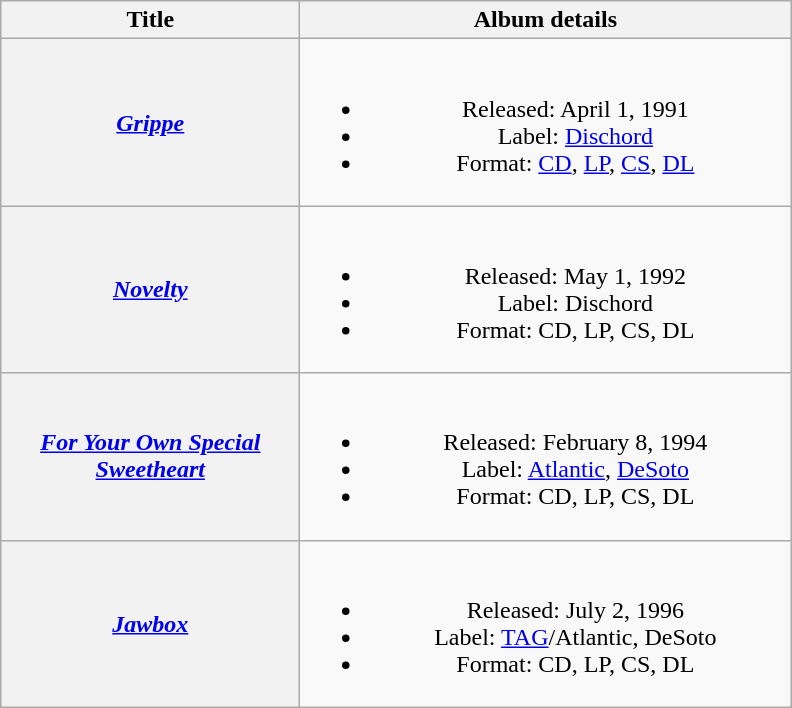<table class="wikitable plainrowheaders" style="text-align:center;">
<tr>
<th scope="col" style="width:12em;">Title</th>
<th scope="col" style="width:20em;">Album details</th>
</tr>
<tr>
<th scope="row"><em><a href='#'>Grippe</a></em></th>
<td><br><ul><li>Released: April 1, 1991</li><li>Label: <a href='#'>Dischord</a></li><li>Format: <a href='#'>CD</a>, <a href='#'>LP</a>, <a href='#'>CS</a>, <a href='#'>DL</a></li></ul></td>
</tr>
<tr>
<th scope="row"><em><a href='#'>Novelty</a></em></th>
<td><br><ul><li>Released: May 1, 1992</li><li>Label: Dischord</li><li>Format: CD, LP, CS, DL</li></ul></td>
</tr>
<tr>
<th scope="row"><em><a href='#'>For Your Own Special Sweetheart</a></em></th>
<td><br><ul><li>Released: February 8, 1994</li><li>Label: <a href='#'>Atlantic</a>, <a href='#'>DeSoto</a> </li><li>Format: CD, LP, CS, DL</li></ul></td>
</tr>
<tr>
<th scope="row"><em><a href='#'>Jawbox</a></em></th>
<td><br><ul><li>Released: July 2, 1996</li><li>Label: <a href='#'>TAG</a>/Atlantic, DeSoto </li><li>Format: CD, LP, CS, DL</li></ul></td>
</tr>
</table>
